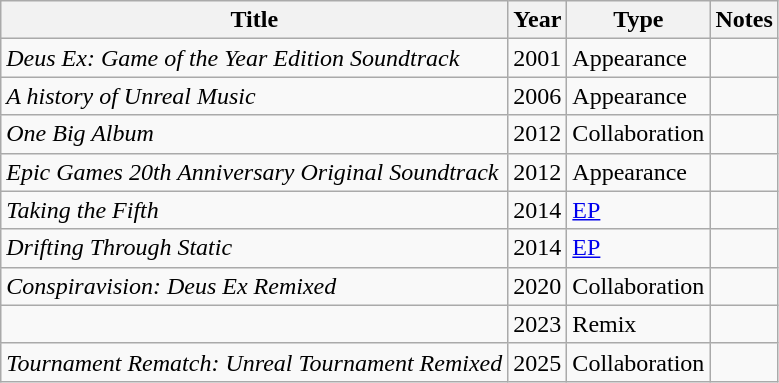<table class="wikitable sortable">
<tr>
<th>Title</th>
<th>Year</th>
<th>Type</th>
<th>Notes</th>
</tr>
<tr>
<td><em>Deus Ex: Game of the Year Edition Soundtrack</em></td>
<td>2001</td>
<td>Appearance</td>
<td></td>
</tr>
<tr>
<td><em>A history of Unreal Music</em></td>
<td>2006</td>
<td>Appearance</td>
<td></td>
</tr>
<tr>
<td><em>One Big Album</em></td>
<td>2012</td>
<td>Collaboration</td>
<td></td>
</tr>
<tr>
<td><em>Epic Games 20th Anniversary Original Soundtrack</em></td>
<td>2012</td>
<td>Appearance</td>
<td></td>
</tr>
<tr>
<td><em>Taking the Fifth</em></td>
<td>2014</td>
<td><a href='#'>EP</a></td>
<td></td>
</tr>
<tr>
<td><em>Drifting Through Static</em></td>
<td>2014</td>
<td><a href='#'>EP</a></td>
<td></td>
</tr>
<tr>
<td><em>Conspiravision: Deus Ex Remixed</em></td>
<td>2020</td>
<td>Collaboration</td>
<td></td>
</tr>
<tr>
<td><em></em></td>
<td>2023</td>
<td>Remix</td>
<td></td>
</tr>
<tr>
<td><em>Tournament Rematch: Unreal Tournament Remixed</em></td>
<td>2025</td>
<td>Collaboration</td>
<td></td>
</tr>
</table>
